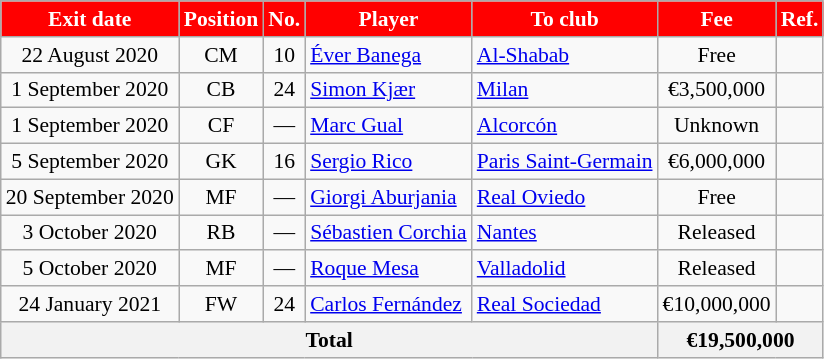<table class="wikitable sortable" style="text-align:center; font-size:90%; ">
<tr>
<th style="background:#FF0000; color:white;">Exit date</th>
<th style="background:#FF0000; color:white;">Position</th>
<th style="background:#FF0000; color:white;">No.</th>
<th style="background:#FF0000; color:white;">Player</th>
<th style="background:#FF0000; color:white;">To club</th>
<th style="background:#FF0000; color:white;">Fee</th>
<th style="background:#FF0000; color:white;">Ref.</th>
</tr>
<tr>
<td>22 August 2020</td>
<td style="text-align:center;">CM</td>
<td style="text-align:center;">10</td>
<td style="text-align:left;"> <a href='#'>Éver Banega</a></td>
<td style="text-align:left;"> <a href='#'>Al-Shabab</a></td>
<td>Free</td>
<td></td>
</tr>
<tr>
<td>1 September 2020</td>
<td style="text-align:center;">CB</td>
<td style="text-align:center;">24</td>
<td style="text-align:left;"> <a href='#'>Simon Kjær</a></td>
<td style="text-align:left;"> <a href='#'>Milan</a></td>
<td>€3,500,000</td>
<td></td>
</tr>
<tr>
<td>1 September 2020</td>
<td style="text-align:center;">CF</td>
<td style="text-align:center;">—</td>
<td style="text-align:left;"> <a href='#'>Marc Gual</a></td>
<td style="text-align:left;"> <a href='#'>Alcorcón</a></td>
<td>Unknown</td>
<td></td>
</tr>
<tr>
<td>5 September 2020</td>
<td style="text-align:center;">GK</td>
<td style="text-align:center;">16</td>
<td style="text-align:left;"> <a href='#'>Sergio Rico</a></td>
<td style="text-align:left;"> <a href='#'>Paris Saint-Germain</a></td>
<td>€6,000,000</td>
<td></td>
</tr>
<tr>
<td>20 September 2020</td>
<td style="text-align:center;">MF</td>
<td style="text-align:center;">—</td>
<td style="text-align:left;"> <a href='#'>Giorgi Aburjania</a></td>
<td style="text-align:left;"> <a href='#'>Real Oviedo</a></td>
<td>Free</td>
<td></td>
</tr>
<tr>
<td>3 October 2020</td>
<td style="text-align:center;">RB</td>
<td style="text-align:center;">—</td>
<td style="text-align:left;"> <a href='#'>Sébastien Corchia</a></td>
<td style="text-align:left;"> <a href='#'>Nantes</a></td>
<td>Released</td>
<td></td>
</tr>
<tr>
<td>5 October 2020</td>
<td style="text-align:center;">MF</td>
<td style="text-align:center;">—</td>
<td style="text-align:left;"> <a href='#'>Roque Mesa</a></td>
<td style="text-align:left;"> <a href='#'>Valladolid</a></td>
<td>Released</td>
<td></td>
</tr>
<tr>
<td>24 January 2021</td>
<td style="text-align:center;">FW</td>
<td style="text-align:center;">24</td>
<td style="text-align:left;"> <a href='#'>Carlos Fernández</a></td>
<td style="text-align:left;"> <a href='#'>Real Sociedad</a></td>
<td>€10,000,000</td>
<td></td>
</tr>
<tr>
<th colspan="5">Total</th>
<th colspan="2">€19,500,000</th>
</tr>
</table>
